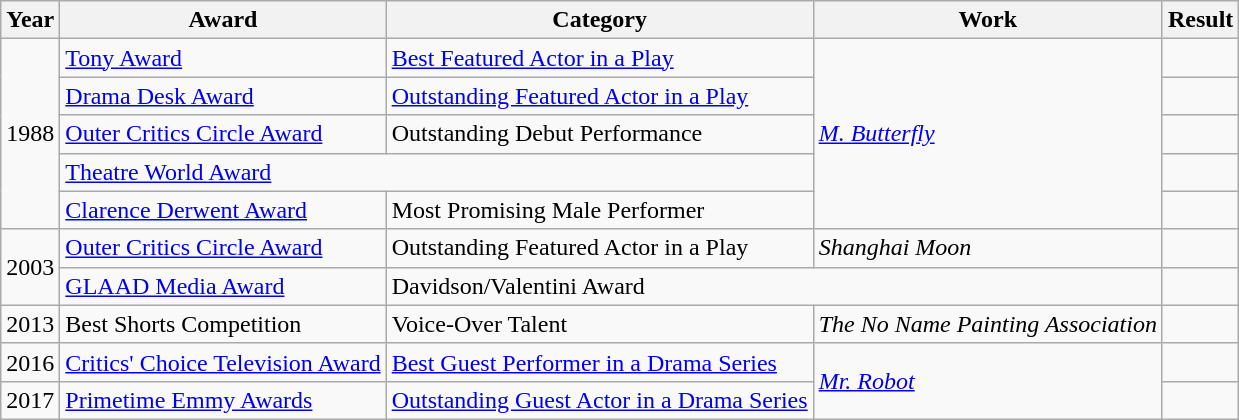<table class="wikitable">
<tr>
<th>Year</th>
<th>Award</th>
<th>Category</th>
<th>Work</th>
<th>Result</th>
</tr>
<tr>
<td rowspan=5>1988</td>
<td><a href='#'>Tony Award</a></td>
<td><a href='#'>Best Featured Actor in a Play</a></td>
<td rowspan=5><em><a href='#'>M. Butterfly</a></em></td>
<td></td>
</tr>
<tr>
<td><a href='#'>Drama Desk Award</a></td>
<td><a href='#'>Outstanding Featured Actor in a Play</a></td>
<td></td>
</tr>
<tr>
<td><a href='#'>Outer Critics Circle Award</a></td>
<td>Outstanding Debut Performance</td>
<td></td>
</tr>
<tr>
<td colspan=2><a href='#'>Theatre World Award</a></td>
<td></td>
</tr>
<tr>
<td><a href='#'>Clarence Derwent Award</a></td>
<td>Most Promising Male Performer</td>
<td></td>
</tr>
<tr>
<td rowspan=2>2003</td>
<td><a href='#'>Outer Critics Circle Award</a></td>
<td>Outstanding Featured Actor in a Play</td>
<td><em>Shanghai Moon</em></td>
<td></td>
</tr>
<tr>
<td><a href='#'>GLAAD Media Award</a></td>
<td colspan=2>Davidson/Valentini Award</td>
<td></td>
</tr>
<tr>
<td>2013</td>
<td>Best Shorts Competition</td>
<td>Voice-Over Talent</td>
<td><em>The No Name Painting Association</em></td>
<td></td>
</tr>
<tr>
<td>2016</td>
<td><a href='#'>Critics' Choice Television Award</a></td>
<td><a href='#'>Best Guest Performer in a Drama Series</a></td>
<td rowspan=2><em><a href='#'>Mr. Robot</a></em></td>
<td></td>
</tr>
<tr>
<td>2017</td>
<td><a href='#'>Primetime Emmy Awards</a></td>
<td><a href='#'>Outstanding Guest Actor in a Drama Series</a></td>
<td></td>
</tr>
</table>
